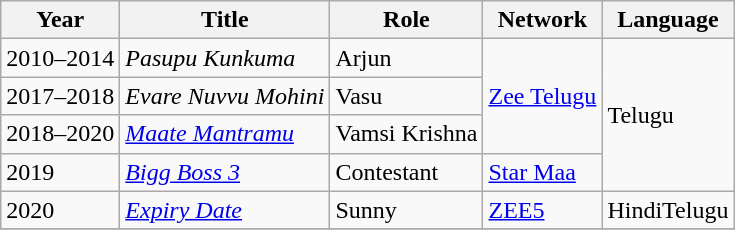<table class="wikitable">
<tr>
<th>Year</th>
<th>Title</th>
<th>Role</th>
<th>Network</th>
<th>Language</th>
</tr>
<tr>
<td>2010–2014</td>
<td><em>Pasupu Kunkuma</em></td>
<td>Arjun</td>
<td rowspan="3"><a href='#'>Zee Telugu</a></td>
<td rowspan="4">Telugu</td>
</tr>
<tr>
<td>2017–2018</td>
<td><em>Evare Nuvvu Mohini</em></td>
<td>Vasu</td>
</tr>
<tr>
<td>2018–2020</td>
<td><em><a href='#'>Maate Mantramu</a></em></td>
<td>Vamsi Krishna</td>
</tr>
<tr>
<td>2019</td>
<td><em><a href='#'>Bigg Boss 3</a></em></td>
<td>Contestant</td>
<td><a href='#'>Star Maa</a></td>
</tr>
<tr>
<td>2020</td>
<td><a href='#'><em>Expiry Date</em></a></td>
<td>Sunny</td>
<td><a href='#'>ZEE5</a></td>
<td>HindiTelugu</td>
</tr>
<tr>
</tr>
</table>
